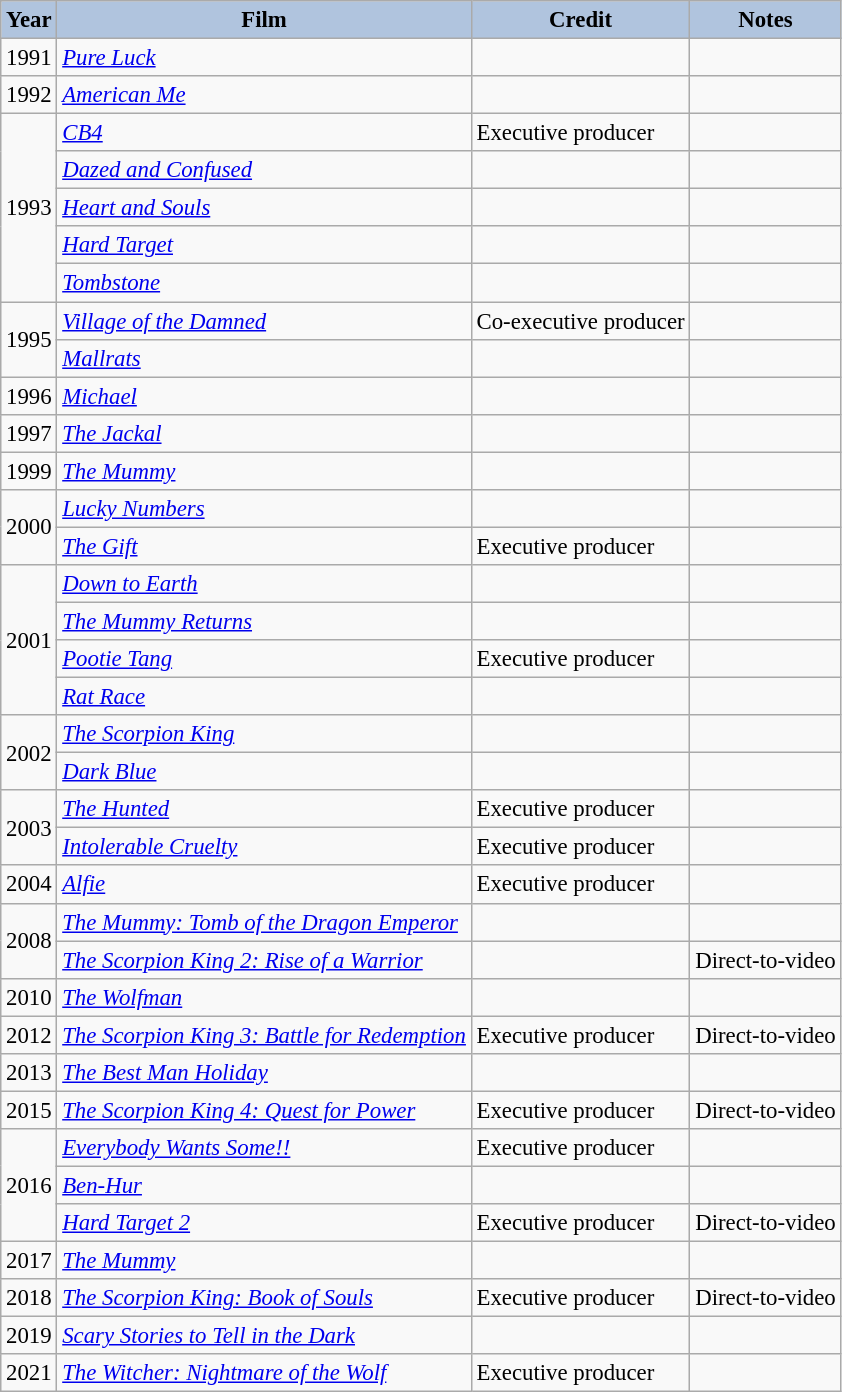<table class="wikitable" style="font-size:95%;">
<tr>
<th style="background:#B0C4DE;">Year</th>
<th style="background:#B0C4DE;">Film</th>
<th style="background:#B0C4DE;">Credit</th>
<th style="background:#B0C4DE;">Notes</th>
</tr>
<tr>
<td>1991</td>
<td><em><a href='#'>Pure Luck</a></em></td>
<td></td>
<td></td>
</tr>
<tr>
<td>1992</td>
<td><em><a href='#'>American Me</a></em></td>
<td></td>
<td></td>
</tr>
<tr>
<td rowspan=5>1993</td>
<td><em><a href='#'>CB4</a></em></td>
<td>Executive producer</td>
<td></td>
</tr>
<tr>
<td><em><a href='#'>Dazed and Confused</a></em></td>
<td></td>
<td></td>
</tr>
<tr>
<td><em><a href='#'>Heart and Souls</a></em></td>
<td></td>
<td></td>
</tr>
<tr>
<td><em><a href='#'>Hard Target</a></em></td>
<td></td>
<td></td>
</tr>
<tr>
<td><em><a href='#'>Tombstone</a></em></td>
<td></td>
<td></td>
</tr>
<tr>
<td rowspan=2>1995</td>
<td><em><a href='#'>Village of the Damned</a></em></td>
<td>Co-executive producer</td>
<td></td>
</tr>
<tr>
<td><em><a href='#'>Mallrats</a></em></td>
<td></td>
<td></td>
</tr>
<tr>
<td>1996</td>
<td><em><a href='#'>Michael</a></em></td>
<td></td>
<td></td>
</tr>
<tr>
<td>1997</td>
<td><em><a href='#'>The Jackal</a></em></td>
<td></td>
<td></td>
</tr>
<tr>
<td>1999</td>
<td><em><a href='#'>The Mummy</a></em></td>
<td></td>
<td></td>
</tr>
<tr>
<td rowspan=2>2000</td>
<td><em><a href='#'>Lucky Numbers</a></em></td>
<td></td>
<td></td>
</tr>
<tr>
<td><em><a href='#'>The Gift</a></em></td>
<td>Executive producer</td>
<td></td>
</tr>
<tr>
<td rowspan=4>2001</td>
<td><em><a href='#'>Down to Earth</a></em></td>
<td></td>
<td></td>
</tr>
<tr>
<td><em><a href='#'>The Mummy Returns</a></em></td>
<td></td>
<td></td>
</tr>
<tr>
<td><em><a href='#'>Pootie Tang</a></em></td>
<td>Executive producer</td>
<td></td>
</tr>
<tr>
<td><em><a href='#'>Rat Race</a></em></td>
<td></td>
<td></td>
</tr>
<tr>
<td rowspan=2>2002</td>
<td><em><a href='#'>The Scorpion King</a></em></td>
<td></td>
<td></td>
</tr>
<tr>
<td><em><a href='#'>Dark Blue</a></em></td>
<td></td>
<td></td>
</tr>
<tr>
<td rowspan=2>2003</td>
<td><em><a href='#'>The Hunted</a></em></td>
<td>Executive producer</td>
<td></td>
</tr>
<tr>
<td><em><a href='#'>Intolerable Cruelty</a></em></td>
<td>Executive producer</td>
<td></td>
</tr>
<tr>
<td>2004</td>
<td><em><a href='#'>Alfie</a></em></td>
<td>Executive producer</td>
<td></td>
</tr>
<tr>
<td rowspan=2>2008</td>
<td><em><a href='#'>The Mummy: Tomb of the Dragon Emperor</a></em></td>
<td></td>
<td></td>
</tr>
<tr>
<td><em><a href='#'>The Scorpion King 2: Rise of a Warrior</a></em></td>
<td></td>
<td>Direct-to-video</td>
</tr>
<tr>
<td>2010</td>
<td><em><a href='#'>The Wolfman</a></em></td>
<td></td>
<td></td>
</tr>
<tr>
<td>2012</td>
<td><em><a href='#'>The Scorpion King 3: Battle for Redemption</a></em></td>
<td>Executive producer</td>
<td>Direct-to-video</td>
</tr>
<tr>
<td>2013</td>
<td><em><a href='#'>The Best Man Holiday</a></em></td>
<td></td>
<td></td>
</tr>
<tr>
<td>2015</td>
<td><em><a href='#'>The Scorpion King 4: Quest for Power</a></em></td>
<td>Executive producer</td>
<td>Direct-to-video</td>
</tr>
<tr>
<td rowspan=3>2016</td>
<td><em><a href='#'>Everybody Wants Some!!</a></em></td>
<td>Executive producer</td>
<td></td>
</tr>
<tr>
<td><em><a href='#'>Ben-Hur</a></em></td>
<td></td>
<td></td>
</tr>
<tr>
<td><em><a href='#'>Hard Target 2</a></em></td>
<td>Executive producer</td>
<td>Direct-to-video</td>
</tr>
<tr>
<td>2017</td>
<td><em><a href='#'>The Mummy</a></em></td>
<td></td>
<td></td>
</tr>
<tr>
<td>2018</td>
<td><em><a href='#'>The Scorpion King: Book of Souls</a></em></td>
<td>Executive producer</td>
<td>Direct-to-video</td>
</tr>
<tr>
<td>2019</td>
<td><em><a href='#'>Scary Stories to Tell in the Dark</a></em></td>
<td></td>
<td></td>
</tr>
<tr>
<td>2021</td>
<td><em><a href='#'>The Witcher: Nightmare of the Wolf</a></em></td>
<td>Executive producer</td>
<td></td>
</tr>
</table>
